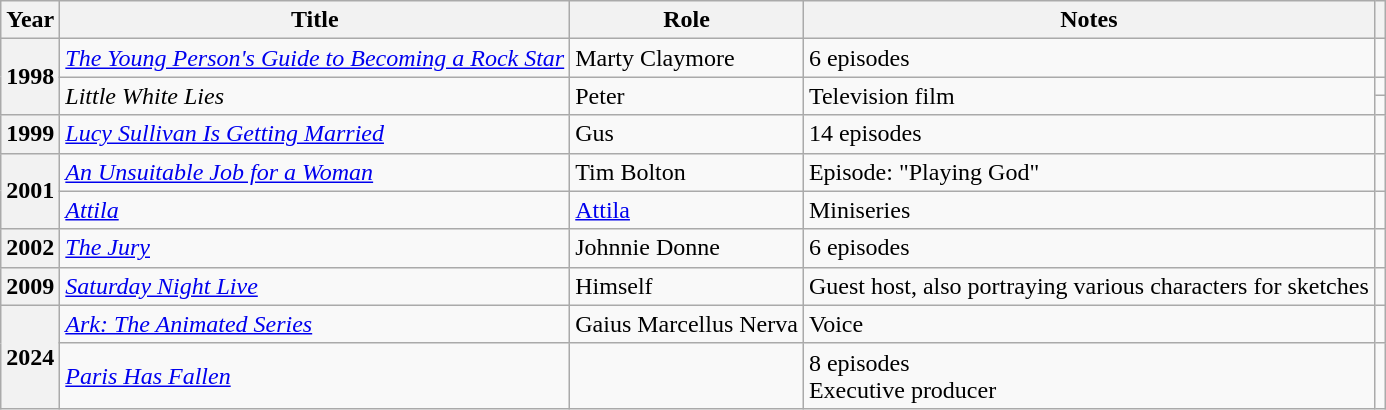<table class="wikitable plainrowheaders sortable" style="margin-right: 0;">
<tr>
<th scope="col">Year</th>
<th scope="col">Title</th>
<th scope="col">Role</th>
<th scope="col" class="unsortable">Notes</th>
<th scope="col" class="unsortable"></th>
</tr>
<tr>
<th scope="row" rowspan="3">1998</th>
<td><em><a href='#'>The Young Person's Guide to Becoming a Rock Star</a></em></td>
<td>Marty Claymore</td>
<td>6 episodes</td>
<td style="text-align: center;"></td>
</tr>
<tr>
<td rowspan="2"><em>Little White Lies</em></td>
<td rowspan="2">Peter</td>
<td rowspan="2">Television film</td>
<td style="text-align: center;"></td>
</tr>
<tr>
<td style="text-align: center;"></td>
</tr>
<tr>
<th scope="row">1999</th>
<td><em><a href='#'>Lucy Sullivan Is Getting Married</a></em></td>
<td>Gus</td>
<td>14 episodes</td>
<td style="text-align: center;"></td>
</tr>
<tr>
<th scope="row" rowspan="2">2001</th>
<td><em><a href='#'>An Unsuitable Job for a Woman</a></em></td>
<td>Tim Bolton</td>
<td>Episode: "Playing God"</td>
<td style="text-align: center;"></td>
</tr>
<tr>
<td><em><a href='#'>Attila</a></em></td>
<td><a href='#'>Attila</a></td>
<td>Miniseries</td>
<td style="text-align: center;"></td>
</tr>
<tr>
<th scope="row">2002</th>
<td><em><a href='#'>The Jury</a></em></td>
<td>Johnnie Donne</td>
<td>6 episodes</td>
<td style="text-align: center;"></td>
</tr>
<tr>
<th scope="row">2009</th>
<td><em><a href='#'>Saturday Night Live</a></em></td>
<td>Himself</td>
<td>Guest host, also portraying various characters for sketches</td>
<td style="text-align: center;"></td>
</tr>
<tr>
<th scope="row" rowspan="2">2024</th>
<td><em><a href='#'>Ark: The Animated Series</a></em></td>
<td>Gaius Marcellus Nerva</td>
<td>Voice</td>
<td style="text-align: center;"></td>
</tr>
<tr>
<td><em><a href='#'>Paris Has Fallen</a></em></td>
<td></td>
<td>8 episodes<br>Executive producer</td>
<td style="text-align: center;"></td>
</tr>
</table>
